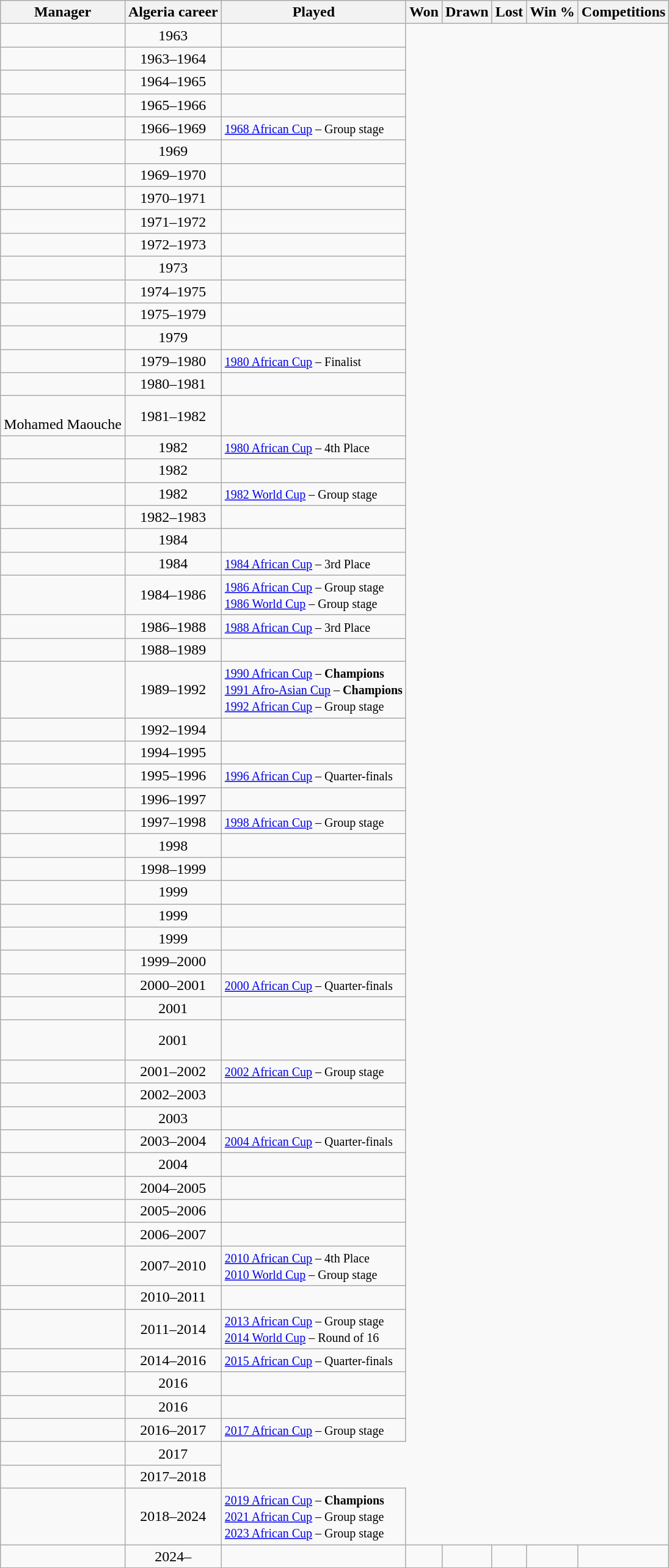<table class="wikitable plainrowheaders sortable" style="text-align:center">
<tr>
<th>Manager</th>
<th>Algeria career</th>
<th>Played</th>
<th>Won</th>
<th>Drawn</th>
<th>Lost</th>
<th>Win %</th>
<th>Competitions</th>
</tr>
<tr>
<td style="text-align: left;"> </td>
<td>1963<br></td>
<td></td>
</tr>
<tr>
<td style="text-align: left;"> </td>
<td>1963–1964<br></td>
<td></td>
</tr>
<tr>
<td style="text-align: left;"> </td>
<td>1964–1965<br></td>
<td></td>
</tr>
<tr>
<td style="text-align: left;"> </td>
<td>1965–1966<br></td>
<td></td>
</tr>
<tr>
<td style="text-align: left;"> </td>
<td>1966–1969<br></td>
<td style="text-align: left;"><small><a href='#'>1968 African Cup</a> – Group stage</small></td>
</tr>
<tr>
<td style="text-align: left;"> </td>
<td>1969<br></td>
<td></td>
</tr>
<tr>
<td style="text-align: left;"> <br> </td>
<td>1969–1970<br></td>
<td></td>
</tr>
<tr>
<td style="text-align: left;"> </td>
<td>1970–1971<br></td>
<td></td>
</tr>
<tr>
<td style="text-align: left;"> </td>
<td>1971–1972<br></td>
<td></td>
</tr>
<tr>
<td style="text-align: left;"> <br> </td>
<td>1972–1973<br></td>
<td></td>
</tr>
<tr>
<td style="text-align: left;"> </td>
<td>1973<br></td>
<td></td>
</tr>
<tr>
<td style="text-align: left;"> </td>
<td>1974–1975<br></td>
<td></td>
</tr>
<tr>
<td style="text-align: left;"> </td>
<td>1975–1979<br></td>
<td></td>
</tr>
<tr>
<td style="text-align: left;"> </td>
<td>1979<br></td>
<td></td>
</tr>
<tr>
<td style="text-align: left;"> <br> </td>
<td>1979–1980<br></td>
<td style="text-align: left;"><small><a href='#'>1980 African Cup</a> – Finalist</small></td>
</tr>
<tr>
<td style="text-align: left;"> </td>
<td>1980–1981<br></td>
<td></td>
</tr>
<tr>
<td style="text-align: left;"> <br> Mohamed Maouche</td>
<td>1981–1982<br></td>
<td></td>
</tr>
<tr>
<td style="text-align: left;"> <br> </td>
<td>1982<br></td>
<td style="text-align: left;"><small><a href='#'>1980 African Cup</a> – 4th Place</small></td>
</tr>
<tr>
<td style="text-align: left;"> </td>
<td>1982<br></td>
<td></td>
</tr>
<tr>
<td style="text-align: left;"> </td>
<td>1982<br></td>
<td style="text-align: left;"><small><a href='#'>1982 World Cup</a> – Group stage</small></td>
</tr>
<tr>
<td style="text-align: left;"> </td>
<td>1982–1983<br></td>
<td></td>
</tr>
<tr>
<td style="text-align: left;"> <br> </td>
<td>1984<br></td>
<td></td>
</tr>
<tr>
<td style="text-align: left;"> </td>
<td>1984<br></td>
<td style="text-align: left;"><small><a href='#'>1984 African Cup</a> – 3rd Place</small></td>
</tr>
<tr>
<td style="text-align: left;"> </td>
<td>1984–1986<br></td>
<td style="text-align: left;"><small><a href='#'>1986 African Cup</a> – Group stage<br><a href='#'>1986 World Cup</a> – Group stage</small></td>
</tr>
<tr>
<td style="text-align: left;"> </td>
<td>1986–1988<br></td>
<td style="text-align: left;"><small><a href='#'>1988 African Cup</a> – 3rd Place</small></td>
</tr>
<tr>
<td style="text-align: left;"> </td>
<td>1988–1989<br></td>
<td></td>
</tr>
<tr>
<td style="text-align: left;"> </td>
<td>1989–1992<br></td>
<td style="text-align: left;"><small><a href='#'>1990 African Cup</a> – <strong>Champions</strong><br><a href='#'>1991 Afro-Asian Cup</a> – <strong>Champions</strong><br><a href='#'>1992 African Cup</a> – Group stage</small></td>
</tr>
<tr>
<td style="text-align: left;"> </td>
<td>1992–1994<br></td>
<td></td>
</tr>
<tr>
<td style="text-align: left;"> </td>
<td>1994–1995<br></td>
<td></td>
</tr>
<tr>
<td style="text-align: left;"> <br> </td>
<td>1995–1996<br></td>
<td style="text-align: left;"><small><a href='#'>1996 African Cup</a> – Quarter-finals</small></td>
</tr>
<tr>
<td style="text-align: left;"> </td>
<td>1996–1997<br></td>
<td></td>
</tr>
<tr>
<td style="text-align: left;"> </td>
<td>1997–1998<br></td>
<td style="text-align: left;"><small><a href='#'>1998 African Cup</a> – Group stage</small></td>
</tr>
<tr>
<td style="text-align: left;"> </td>
<td>1998<br></td>
<td></td>
</tr>
<tr>
<td style="text-align: left;"> </td>
<td>1998–1999<br></td>
<td></td>
</tr>
<tr>
<td style="text-align: left;"> </td>
<td>1999<br></td>
<td></td>
</tr>
<tr>
<td style="text-align: left;"> </td>
<td>1999<br></td>
<td></td>
</tr>
<tr>
<td style="text-align: left;"> <br> </td>
<td>1999<br></td>
<td></td>
</tr>
<tr>
<td style="text-align: left;"> </td>
<td>1999–2000<br></td>
<td></td>
</tr>
<tr>
<td style="text-align: left;"> <br> </td>
<td>2000–2001<br></td>
<td style="text-align: left;"><small><a href='#'>2000 African Cup</a> – Quarter-finals</small></td>
</tr>
<tr>
<td style="text-align: left;"> <br> </td>
<td>2001<br></td>
<td></td>
</tr>
<tr>
<td style="text-align: left;"> <br> <br> </td>
<td>2001<br></td>
<td></td>
</tr>
<tr>
<td style="text-align: left;"> </td>
<td>2001–2002<br></td>
<td style="text-align: left;"><small><a href='#'>2002 African Cup</a> – Group stage</small></td>
</tr>
<tr>
<td style="text-align: left;"> </td>
<td>2002–2003<br></td>
<td></td>
</tr>
<tr>
<td style="text-align: left;"> </td>
<td>2003<br></td>
<td></td>
</tr>
<tr>
<td style="text-align: left;"> </td>
<td>2003–2004<br></td>
<td style="text-align: left;"><small><a href='#'>2004 African Cup</a> – Quarter-finals</small></td>
</tr>
<tr>
<td style="text-align: left;"> </td>
<td>2004<br></td>
<td></td>
</tr>
<tr>
<td style="text-align: left;"> <br> </td>
<td>2004–2005<br></td>
<td></td>
</tr>
<tr>
<td style="text-align: left;"> </td>
<td>2005–2006<br></td>
<td></td>
</tr>
<tr>
<td style="text-align: left;"> </td>
<td>2006–2007<br></td>
<td></td>
</tr>
<tr>
<td style="text-align: left;"> </td>
<td>2007–2010<br></td>
<td style="text-align: left;"><small><a href='#'>2010 African Cup</a> – 4th Place<br><a href='#'>2010 World Cup</a> – Group stage</small></td>
</tr>
<tr>
<td style="text-align: left;"> </td>
<td>2010–2011<br></td>
<td></td>
</tr>
<tr>
<td style="text-align: left;"> </td>
<td>2011–2014<br></td>
<td style="text-align: left;"><small><a href='#'>2013 African Cup</a> – Group stage<br><a href='#'>2014 World Cup</a> – Round of 16</small></td>
</tr>
<tr>
<td style="text-align: left;"> </td>
<td>2014–2016<br></td>
<td style="text-align: left;"><small><a href='#'>2015 African Cup</a> – Quarter-finals</small></td>
</tr>
<tr>
<td style="text-align: left;"> <em></em></td>
<td>2016<br></td>
<td></td>
</tr>
<tr>
<td style="text-align: left;"> </td>
<td>2016<br></td>
<td></td>
</tr>
<tr>
<td style="text-align: left;"> </td>
<td>2016–2017<br></td>
<td style="text-align: left;"><small><a href='#'>2017 African Cup</a> – Group stage</small></td>
</tr>
<tr>
<td style="text-align: left;"> </td>
<td>2017<br></td>
</tr>
<tr>
<td style="text-align: left;"> </td>
<td>2017–2018<br></td>
</tr>
<tr>
<td style="text-align: left;"> </td>
<td>2018–2024<br></td>
<td style="text-align: left;"><small><a href='#'>2019 African Cup</a> – <strong>Champions</strong><br><a href='#'>2021 African Cup</a> – Group stage<br><a href='#'>2023 African Cup</a> – Group stage</small></td>
</tr>
<tr>
<td style="text-align: left;"> </td>
<td>2024–</td>
<td></td>
<td></td>
<td></td>
<td></td>
<td></td>
<td></td>
</tr>
</table>
